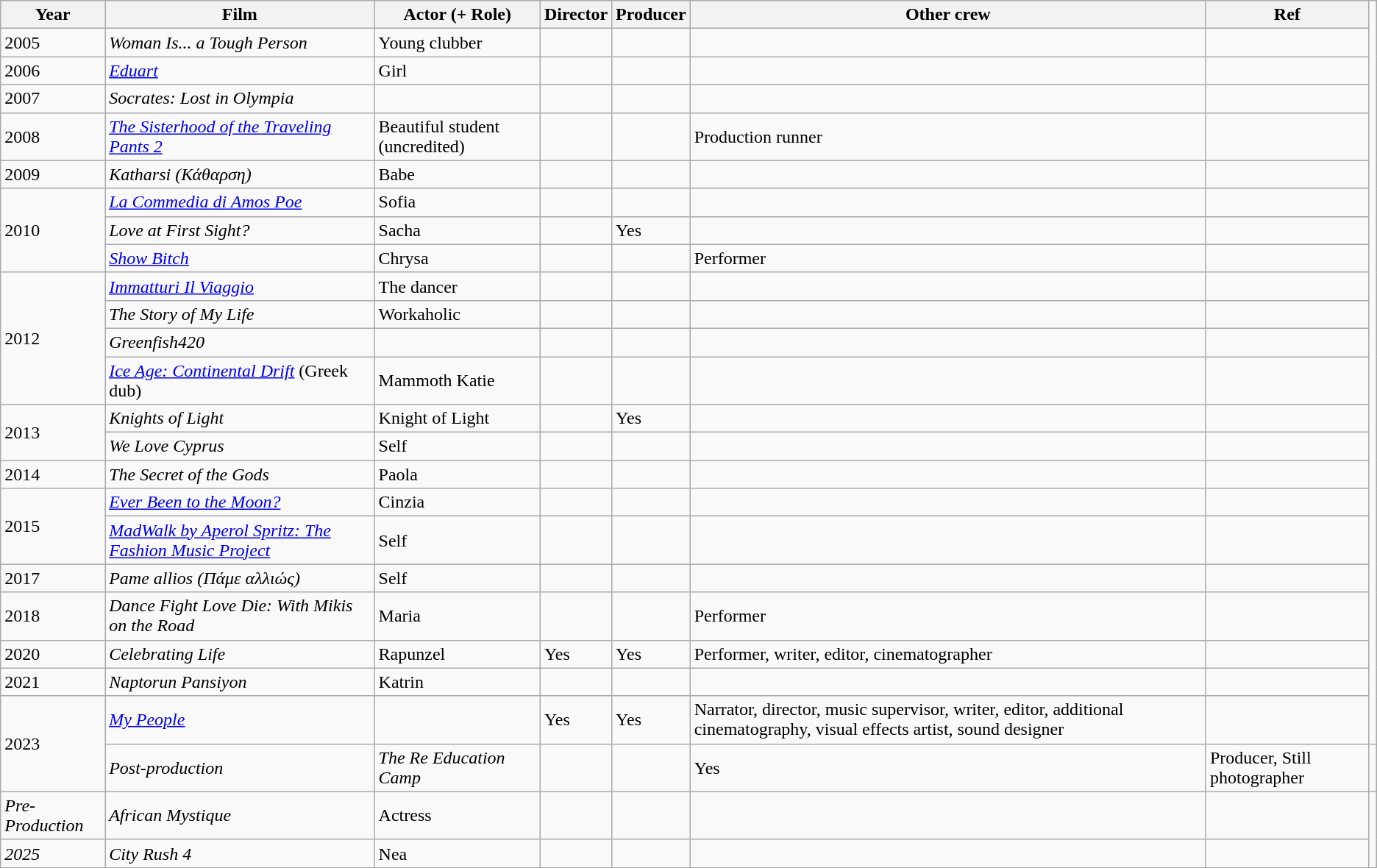<table class="wikitable">
<tr>
<th>Year</th>
<th>Film</th>
<th>Actor (+ Role)</th>
<th>Director</th>
<th>Producer</th>
<th>Other crew</th>
<th>Ref</th>
</tr>
<tr>
<td>2005</td>
<td><em>Woman Is... a Tough Person</em></td>
<td>Young clubber</td>
<td></td>
<td></td>
<td></td>
<td></td>
</tr>
<tr>
<td>2006</td>
<td><em><a href='#'>Eduart</a></em></td>
<td>Girl</td>
<td></td>
<td></td>
<td></td>
<td></td>
</tr>
<tr>
<td>2007</td>
<td><em>Socrates: Lost in Olympia</em></td>
<td></td>
<td></td>
<td></td>
<td></td>
<td></td>
</tr>
<tr>
<td>2008</td>
<td><em><a href='#'>The Sisterhood of the Traveling Pants 2</a></em></td>
<td>Beautiful student (uncredited)</td>
<td></td>
<td></td>
<td>Production runner</td>
<td></td>
</tr>
<tr>
<td>2009</td>
<td><em>Katharsi (Κάθαρση)</em></td>
<td>Babe</td>
<td></td>
<td></td>
<td></td>
<td></td>
</tr>
<tr>
<td rowspan="3">2010</td>
<td><em><a href='#'>La Commedia di Amos Poe</a></em></td>
<td>Sofia</td>
<td></td>
<td></td>
<td></td>
<td></td>
</tr>
<tr>
<td><em>Love at First Sight?</em></td>
<td>Sacha</td>
<td></td>
<td>Yes</td>
<td></td>
<td></td>
</tr>
<tr>
<td><em><a href='#'>Show Bitch</a></em></td>
<td>Chrysa</td>
<td></td>
<td></td>
<td>Performer</td>
<td></td>
</tr>
<tr>
<td rowspan="4">2012</td>
<td><em><a href='#'>Immatturi Il Viaggio</a></em></td>
<td>The dancer</td>
<td></td>
<td></td>
<td></td>
<td></td>
</tr>
<tr>
<td><em>The Story of My Life</em></td>
<td>Workaholic</td>
<td></td>
<td></td>
<td></td>
<td></td>
</tr>
<tr>
<td><em>Greenfish420</em></td>
<td></td>
<td></td>
<td></td>
<td></td>
<td></td>
</tr>
<tr>
<td><em><a href='#'>Ice Age: Continental Drift</a></em> (Greek dub)</td>
<td>Mammoth Katie</td>
<td></td>
<td></td>
<td></td>
<td></td>
</tr>
<tr>
<td rowspan="2">2013</td>
<td><em>Knights of Light</em></td>
<td>Knight of Light</td>
<td></td>
<td>Yes</td>
<td></td>
<td></td>
</tr>
<tr>
<td><em>We Love Cyprus</em></td>
<td>Self</td>
<td></td>
<td></td>
<td></td>
<td></td>
</tr>
<tr>
<td>2014</td>
<td><em>The Secret of the Gods</em></td>
<td>Paola</td>
<td></td>
<td></td>
<td></td>
<td></td>
</tr>
<tr>
<td rowspan="2">2015</td>
<td><em><a href='#'>Ever Been to the Moon?</a></em></td>
<td>Cinzia</td>
<td></td>
<td></td>
<td></td>
<td></td>
</tr>
<tr>
<td><em><a href='#'>MadWalk by Aperol Spritz: The Fashion Music Project</a></em></td>
<td>Self</td>
<td></td>
<td></td>
<td></td>
<td></td>
</tr>
<tr>
<td>2017</td>
<td><em>Pame allios (Πάμε αλλιώς)</em></td>
<td>Self</td>
<td></td>
<td></td>
<td></td>
<td></td>
</tr>
<tr>
<td>2018</td>
<td><em>Dance Fight Love Die: With Mikis on the Road</em></td>
<td>Maria</td>
<td></td>
<td></td>
<td>Performer</td>
<td></td>
</tr>
<tr>
<td>2020</td>
<td><em>Celebrating Life</em></td>
<td>Rapunzel</td>
<td>Yes</td>
<td>Yes</td>
<td>Performer, writer, editor, cinematographer</td>
<td></td>
</tr>
<tr>
<td>2021</td>
<td><em>Naptorun Pansiyon</em></td>
<td>Katrin</td>
<td></td>
<td></td>
<td></td>
<td></td>
</tr>
<tr>
<td rowspan="2">2023</td>
<td><em><a href='#'>My People</a></em></td>
<td></td>
<td>Yes</td>
<td>Yes</td>
<td>Narrator, director, music supervisor, writer, editor, additional cinematography, visual effects artist, sound designer</td>
<td></td>
</tr>
<tr>
<td><em>Post-production</em></td>
<td><em>The Re Education Camp</em></td>
<td></td>
<td></td>
<td>Yes</td>
<td>Producer, Still photographer</td>
<td></td>
</tr>
<tr>
<td><em>Pre-Production</em></td>
<td><em>African Mystique</em></td>
<td>Actress</td>
<td></td>
<td></td>
<td></td>
<td></td>
</tr>
<tr>
<td><em>2025</em></td>
<td><em>City Rush 4</em></td>
<td>Nea</td>
<td></td>
<td></td>
<td></td>
<td></td>
</tr>
</table>
